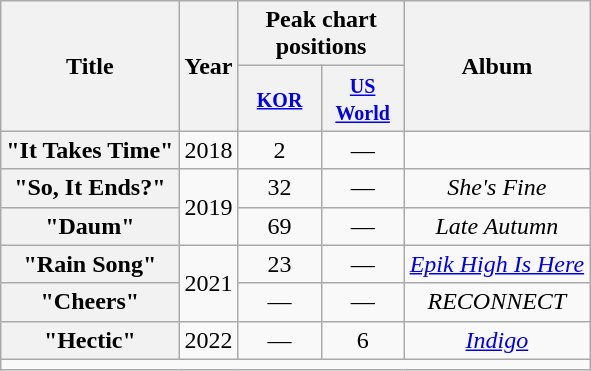<table class="wikitable plainrowheaders" style="text-align:center;">
<tr>
<th rowspan="2" scope="col">Title</th>
<th rowspan="2" scope="col">Year</th>
<th colspan="2" scope="col">Peak chart positions</th>
<th rowspan="2" scope="col">Album</th>
</tr>
<tr>
<th style="width:3em;"><small><a href='#'>KOR</a></small><br></th>
<th style="width:3em;"><small><a href='#'>US<br>World</a></small><br></th>
</tr>
<tr>
<th scope="row">"It Takes Time"  </th>
<td>2018</td>
<td>2</td>
<td>—</td>
<td></td>
</tr>
<tr>
<th scope="row">"So, It Ends?"  </th>
<td rowspan="2">2019</td>
<td>32</td>
<td>—</td>
<td><em>She's Fine</em></td>
</tr>
<tr>
<th scope="row">"Daum" </th>
<td>69</td>
<td>—</td>
<td><em>Late Autumn</em></td>
</tr>
<tr>
<th scope="row">"Rain Song"  </th>
<td rowspan="2">2021</td>
<td>23</td>
<td>—</td>
<td><em><a href='#'>Epik High Is Here</a></em></td>
</tr>
<tr>
<th scope="row">"Cheers" <br> </th>
<td>—</td>
<td>—</td>
<td><em> RECONNECT</em></td>
</tr>
<tr>
<th scope="row">"Hectic" </th>
<td>2022</td>
<td>—</td>
<td>6</td>
<td><em><a href='#'>Indigo</a></em></td>
</tr>
<tr>
<td colspan="5"></td>
</tr>
</table>
